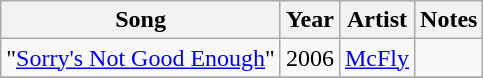<table class="wikitable sortable">
<tr>
<th>Song</th>
<th>Year</th>
<th>Artist</th>
<th class="unsortable">Notes</th>
</tr>
<tr>
<td>"<a href='#'>Sorry's Not Good Enough</a>"</td>
<td>2006</td>
<td><a href='#'>McFly</a></td>
<td></td>
</tr>
<tr>
</tr>
</table>
